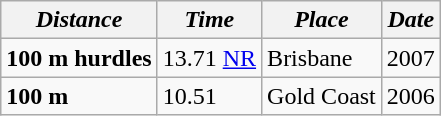<table class="wikitable">
<tr>
<th><em>Distance</em></th>
<th><em>Time</em></th>
<th><em>Place</em></th>
<th><em>Date</em></th>
</tr>
<tr>
<td><strong>100 m hurdles</strong></td>
<td>13.71 <a href='#'>NR</a></td>
<td>Brisbane</td>
<td>2007</td>
</tr>
<tr>
<td><strong>100 m</strong></td>
<td>10.51</td>
<td>Gold Coast</td>
<td>2006</td>
</tr>
</table>
